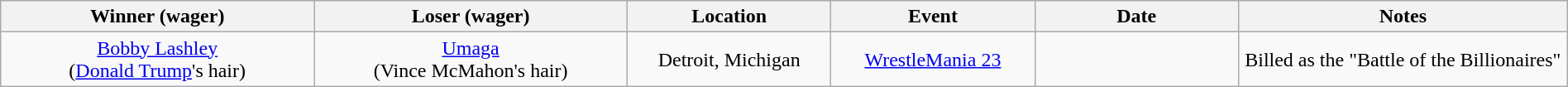<table class="wikitable sortable"  style="width:100%; text-align:center;">
<tr>
<th style="width:20%;">Winner (wager)</th>
<th style="width:20%;">Loser (wager)</th>
<th style="width:13%;">Location</th>
<th style="width:13%;">Event</th>
<th style="width:13%;">Date</th>
<th style="width:21%;">Notes</th>
</tr>
<tr>
<td><a href='#'>Bobby Lashley</a><br>(<a href='#'>Donald Trump</a>'s hair)</td>
<td><a href='#'>Umaga</a><br>(Vince McMahon's hair)</td>
<td>Detroit, Michigan</td>
<td><a href='#'>WrestleMania 23</a></td>
<td></td>
<td>Billed as the "Battle of the Billionaires"</td>
</tr>
</table>
